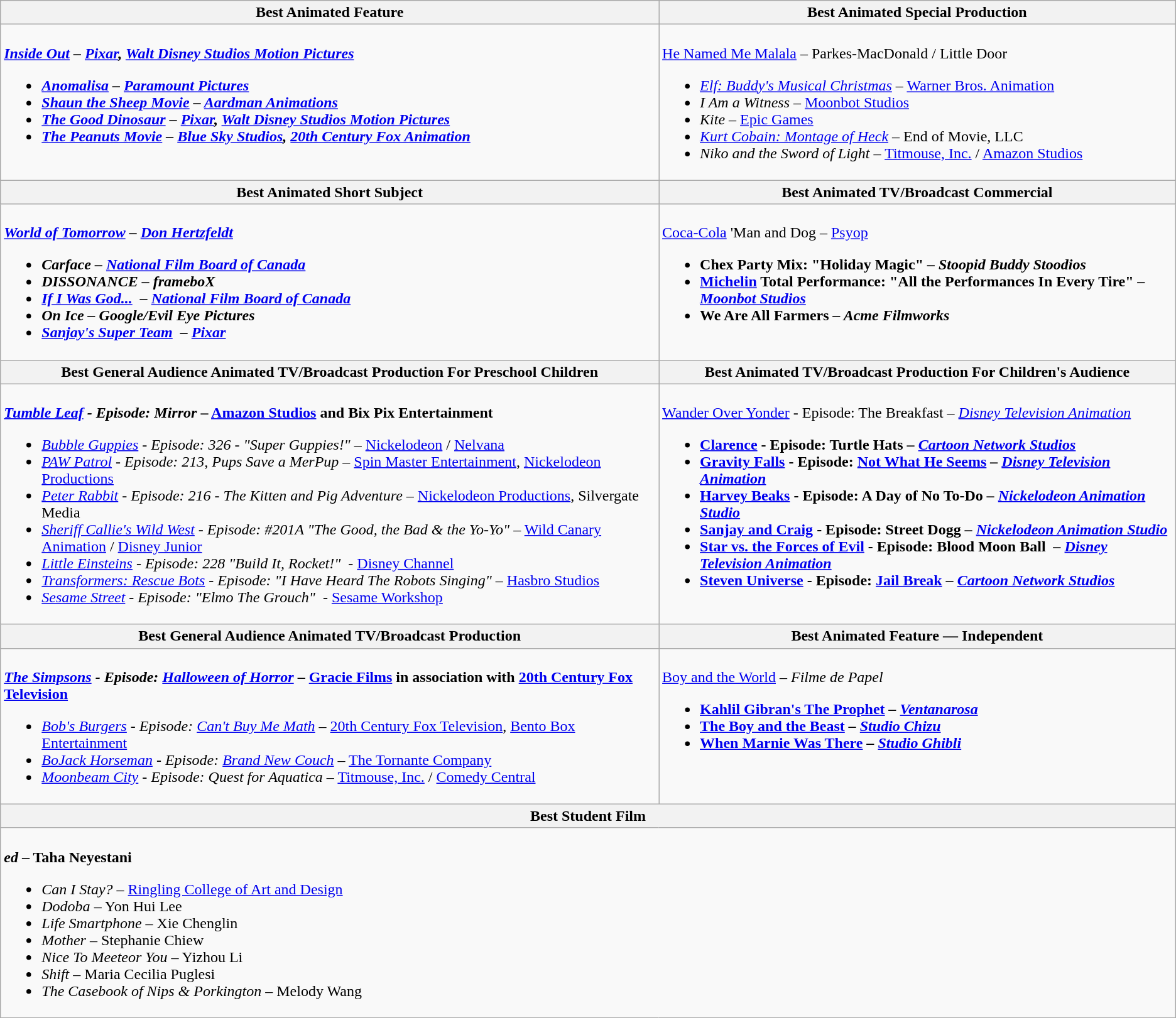<table class=wikitable style="width=100%">
<tr>
<th style="width=50%">Best Animated Feature</th>
<th style="width=50%">Best Animated Special Production</th>
</tr>
<tr>
<td valign="top"><br><strong><em><a href='#'>Inside Out</a><em> – <a href='#'>Pixar</a>, <a href='#'>Walt Disney Studios Motion Pictures</a><strong><ul><li></em><a href='#'>Anomalisa</a><em> – <a href='#'>Paramount Pictures</a></li><li></em><a href='#'>Shaun the Sheep Movie</a><em> – <a href='#'>Aardman Animations</a></li><li></em><a href='#'>The Good Dinosaur</a><em> – <a href='#'>Pixar</a>, <a href='#'>Walt Disney Studios Motion Pictures</a></li><li></em><a href='#'>The Peanuts Movie</a><em> – <a href='#'>Blue Sky Studios</a>, <a href='#'>20th Century Fox Animation</a></li></ul></td>
<td valign="top"><br></em></strong><a href='#'>He Named Me Malala</a></em> – Parkes-MacDonald / Little Door</strong><ul><li><em><a href='#'>Elf: Buddy's Musical Christmas</a></em> – <a href='#'>Warner Bros. Animation</a></li><li><em>I Am a Witness</em> – <a href='#'>Moonbot Studios</a></li><li><em>Kite</em> – <a href='#'>Epic Games</a></li><li><em><a href='#'>Kurt Cobain: Montage of Heck</a></em> – End of Movie, LLC</li><li><em>Niko and the Sword of Light</em> – <a href='#'>Titmouse, Inc.</a> / <a href='#'>Amazon Studios</a></li></ul></td>
</tr>
<tr>
<th style="width=50%">Best Animated Short Subject</th>
<th style="width=50%">Best Animated TV/Broadcast Commercial</th>
</tr>
<tr>
<td valign="top"><br><strong><em><a href='#'>World of Tomorrow</a><em> – <a href='#'>Don Hertzfeldt</a><strong><ul><li></em>Carface<em> – <a href='#'>National Film Board of Canada</a></li><li></em>DISSONANCE<em> – frameboX</li><li></em><a href='#'>If I Was God...</a><em>  – <a href='#'>National Film Board of Canada</a></li><li></em>On Ice<em> – Google/Evil Eye Pictures</li><li></em><a href='#'>Sanjay's Super Team</a><em>  – <a href='#'>Pixar</a></li></ul></td>
<td valign="top"><br></em></strong><a href='#'>Coca-Cola</a> 'Man and Dog</strong> – <a href='#'>Psyop</a><strong><ul><li></em>Chex Party Mix: "Holiday Magic"<em> – Stoopid Buddy Stoodios</li><li></em><a href='#'>Michelin</a> Total Performance: "All the Performances In Every Tire"<em> – <a href='#'>Moonbot Studios</a></li><li></em>We Are All Farmers<em> – Acme Filmworks</li></ul></td>
</tr>
<tr>
<th style="width=50%">Best General Audience Animated TV/Broadcast Production For Preschool Children</th>
<th style="width=50%">Best Animated TV/Broadcast Production For Children's Audience</th>
</tr>
<tr>
<td valign="top"><br><strong><em><a href='#'>Tumble Leaf</a> - Episode: Mirror</em> – <a href='#'>Amazon Studios</a> and Bix Pix Entertainment</strong><ul><li><em><a href='#'>Bubble Guppies</a> - Episode: 326 - "Super Guppies!"</em> – <a href='#'>Nickelodeon</a> / <a href='#'>Nelvana</a></li><li><em><a href='#'>PAW Patrol</a> - Episode: 213, Pups Save a MerPup</em> – <a href='#'>Spin Master Entertainment</a>, <a href='#'>Nickelodeon Productions</a></li><li><em><a href='#'>Peter Rabbit</a> - Episode: 216 - The Kitten and Pig Adventure</em> – <a href='#'>Nickelodeon Productions</a>, Silvergate Media</li><li><em><a href='#'>Sheriff Callie's Wild West</a> - Episode: #201A "The Good, the Bad & the Yo-Yo"</em> – <a href='#'>Wild Canary Animation</a> / <a href='#'>Disney Junior</a></li><li><em><a href='#'>Little Einsteins</a> - Episode: 228 "Build It, Rocket!" </em> - <a href='#'>Disney Channel</a></li><li><em><a href='#'>Transformers: Rescue Bots</a> - Episode: "I Have Heard The Robots Singing"</em> – <a href='#'>Hasbro Studios</a></li><li><em><a href='#'>Sesame Street</a> - Episode: "Elmo The Grouch" </em> - <a href='#'>Sesame Workshop</a></li></ul></td>
<td valign="top"><br></em></strong><a href='#'>Wander Over Yonder</a> - Episode: The Breakfast<em> – <a href='#'>Disney Television Animation</a><strong><ul><li></em><a href='#'>Clarence</a> - Episode: Turtle Hats<em> – <a href='#'>Cartoon Network Studios</a></li><li></em><a href='#'>Gravity Falls</a> - Episode: <a href='#'>Not What He Seems</a><em> – <a href='#'>Disney Television Animation</a></li><li></em><a href='#'>Harvey Beaks</a>  - Episode: A Day of No To-Do<em> – <a href='#'>Nickelodeon Animation Studio</a></li><li></em><a href='#'>Sanjay and Craig</a> - Episode: Street Dogg<em> – <a href='#'>Nickelodeon Animation Studio</a></li><li></em><a href='#'>Star vs. the Forces of Evil</a> - Episode: Blood Moon Ball<em>  – <a href='#'>Disney Television Animation</a></li><li></em><a href='#'>Steven Universe</a> - Episode: <a href='#'>Jail Break</a><em> – <a href='#'>Cartoon Network Studios</a></li></ul></td>
</tr>
<tr>
<th style="width=50%">Best General Audience Animated TV/Broadcast Production</th>
<th style="width=50%">Best Animated Feature — Independent</th>
</tr>
<tr>
<td valign="top"><br><strong><em><a href='#'>The Simpsons</a> - Episode: <a href='#'>Halloween of Horror</a></em> – <a href='#'>Gracie Films</a> in association with <a href='#'>20th Century Fox Television</a></strong><ul><li><em><a href='#'>Bob's Burgers</a> - Episode: <a href='#'>Can't Buy Me Math</a></em> – <a href='#'>20th Century Fox Television</a>, <a href='#'>Bento Box Entertainment</a></li><li><em><a href='#'>BoJack Horseman</a> - Episode: <a href='#'>Brand New Couch</a></em> – <a href='#'>The Tornante Company</a></li><li><em><a href='#'>Moonbeam City</a> - Episode: Quest for Aquatica</em> – <a href='#'>Titmouse, Inc.</a> / <a href='#'>Comedy Central</a></li></ul></td>
<td valign="top"><br></em></strong><a href='#'>Boy and the World</a><em> – Filme de Papel<strong><ul><li></em><a href='#'>Kahlil Gibran's The Prophet</a><em> – <a href='#'>Ventanarosa</a></li><li></em><a href='#'>The Boy and the Beast</a><em> – <a href='#'>Studio Chizu</a></li><li></em><a href='#'>When Marnie Was There</a><em> – <a href='#'>Studio Ghibli</a></li></ul></td>
</tr>
<tr>
<th style="width=50%" colspan="2">Best Student Film</th>
</tr>
<tr>
<td valign="top" colspan="2"><br><strong><em>ed</em> – Taha Neyestani</strong><ul><li><em>Can I Stay?</em> – <a href='#'>Ringling College of Art and Design</a></li><li><em>Dodoba</em> – Yon Hui Lee</li><li><em>Life Smartphone</em> – Xie Chenglin</li><li><em>Mother</em> –  Stephanie Chiew</li><li><em>Nice To Meeteor You</em> – Yizhou Li</li><li><em>Shift</em> – Maria Cecilia Puglesi</li><li><em>The Casebook of Nips & Porkington</em> – Melody Wang</li></ul></td>
</tr>
</table>
